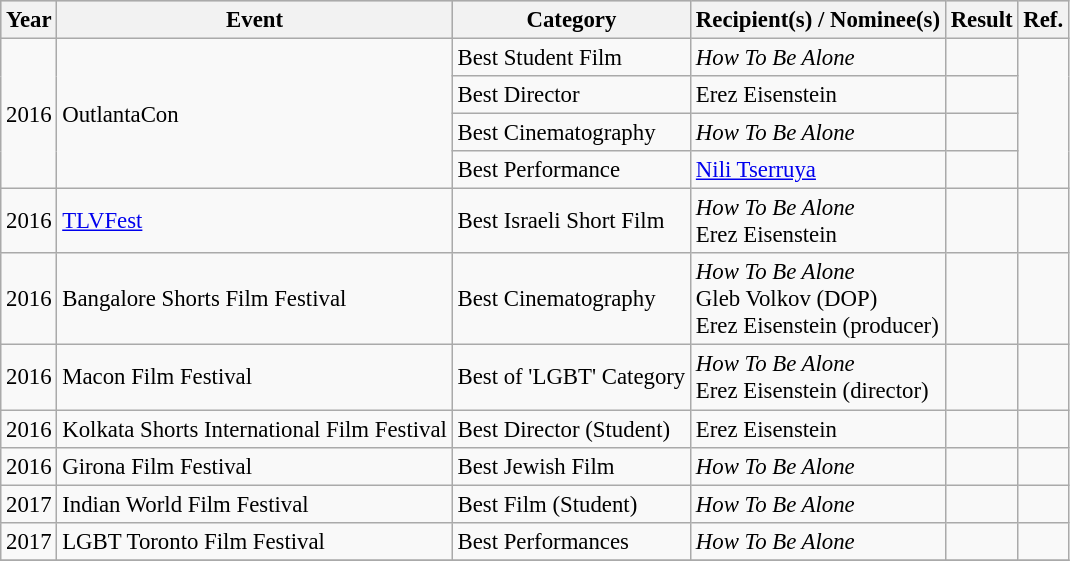<table class="wikitable plainrowheaders sortable" style="font-size: 95%;">
<tr style="background:#ccc; text-align:center;">
<th>Year</th>
<th>Event</th>
<th>Category</th>
<th>Recipient(s) / Nominee(s)</th>
<th>Result</th>
<th>Ref.</th>
</tr>
<tr>
<td rowspan="4" style="text-align: center">2016</td>
<td rowspan="4">OutlantaCon</td>
<td>Best Student Film</td>
<td><em>How To Be Alone</em></td>
<td></td>
<td rowspan="4" style="text-align: center"></td>
</tr>
<tr>
<td>Best Director</td>
<td>Erez Eisenstein</td>
<td></td>
</tr>
<tr>
<td>Best Cinematography</td>
<td><em>How To Be Alone</em></td>
<td></td>
</tr>
<tr>
<td>Best Performance</td>
<td><a href='#'>Nili Tserruya</a></td>
<td></td>
</tr>
<tr>
<td style="text-align: center">2016</td>
<td><a href='#'>TLVFest</a></td>
<td>Best Israeli Short Film</td>
<td><em>How To Be Alone</em><br>Erez Eisenstein</td>
<td></td>
<td style="text-align: center"></td>
</tr>
<tr>
<td style="text-align: center">2016</td>
<td>Bangalore Shorts Film Festival</td>
<td>Best Cinematography</td>
<td><em>How To Be Alone</em><br>Gleb Volkov (DOP)<br>Erez Eisenstein (producer)</td>
<td></td>
<td style="text-align: center"></td>
</tr>
<tr>
<td style="text-align: center">2016</td>
<td>Macon Film Festival</td>
<td>Best of 'LGBT' Category</td>
<td><em>How To Be Alone</em><br>Erez Eisenstein (director)</td>
<td></td>
<td style="text-align: center"></td>
</tr>
<tr>
<td style="text-align: center">2016</td>
<td>Kolkata Shorts International Film Festival</td>
<td>Best Director (Student)</td>
<td>Erez Eisenstein</td>
<td></td>
<td style="text-align: center"></td>
</tr>
<tr>
<td style="text-align: center">2016</td>
<td>Girona Film Festival</td>
<td>Best Jewish Film</td>
<td><em>How To Be Alone</em></td>
<td></td>
<td style="text-align: center"></td>
</tr>
<tr>
<td style="text-align: center">2017</td>
<td>Indian World Film Festival</td>
<td>Best Film (Student)</td>
<td><em>How To Be Alone</em></td>
<td></td>
<td style="text-align: center"></td>
</tr>
<tr>
<td style="text-align: center">2017</td>
<td>LGBT Toronto Film Festival</td>
<td>Best Performances</td>
<td><em>How To Be Alone</em></td>
<td></td>
<td style="text-align: center"></td>
</tr>
<tr>
</tr>
</table>
